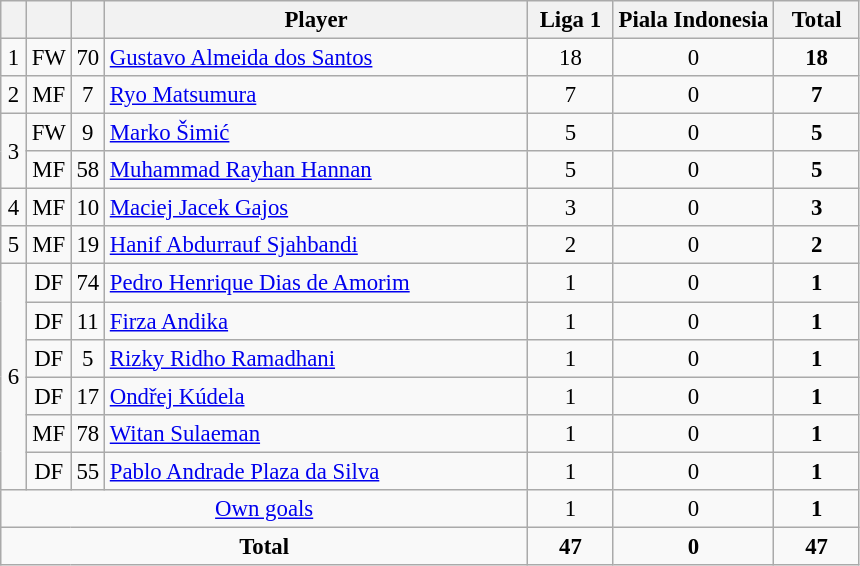<table class="wikitable sortable" style="font-size: 95%; text-align: center;">
<tr>
<th width=10></th>
<th width=10></th>
<th width=10></th>
<th width=275>Player</th>
<th width=50>Liga 1</th>
<th>Piala Indonesia</th>
<th width=50>Total</th>
</tr>
<tr>
<td>1</td>
<td>FW</td>
<td>70</td>
<td align=left> <a href='#'>Gustavo Almeida dos Santos</a></td>
<td>18</td>
<td>0</td>
<td><strong>18</strong></td>
</tr>
<tr>
<td>2</td>
<td>MF</td>
<td>7</td>
<td align=left> <a href='#'>Ryo Matsumura</a></td>
<td>7</td>
<td>0</td>
<td><strong>7</strong></td>
</tr>
<tr>
<td rowspan=2>3</td>
<td>FW</td>
<td>9</td>
<td align=left> <a href='#'>Marko Šimić</a></td>
<td>5</td>
<td>0</td>
<td><strong>5</strong></td>
</tr>
<tr>
<td>MF</td>
<td>58</td>
<td align=left> <a href='#'>Muhammad Rayhan Hannan</a></td>
<td>5</td>
<td>0</td>
<td><strong>5</strong></td>
</tr>
<tr>
<td>4</td>
<td>MF</td>
<td>10</td>
<td align=left> <a href='#'>Maciej Jacek Gajos</a></td>
<td>3</td>
<td>0</td>
<td><strong>3</strong></td>
</tr>
<tr>
<td>5</td>
<td>MF</td>
<td>19</td>
<td align=left> <a href='#'>Hanif Abdurrauf Sjahbandi</a></td>
<td>2</td>
<td>0</td>
<td><strong>2</strong></td>
</tr>
<tr>
<td rowspan=6>6</td>
<td>DF</td>
<td>74</td>
<td align=left> <a href='#'>Pedro Henrique Dias de Amorim</a></td>
<td>1</td>
<td>0</td>
<td><strong>1</strong></td>
</tr>
<tr>
<td>DF</td>
<td>11</td>
<td align=left> <a href='#'>Firza Andika</a></td>
<td>1</td>
<td>0</td>
<td><strong>1</strong></td>
</tr>
<tr>
<td>DF</td>
<td>5</td>
<td align=left> <a href='#'>Rizky Ridho Ramadhani</a></td>
<td>1</td>
<td>0</td>
<td><strong>1</strong></td>
</tr>
<tr>
<td>DF</td>
<td>17</td>
<td align=left> <a href='#'>Ondřej Kúdela</a></td>
<td>1</td>
<td>0</td>
<td><strong>1</strong></td>
</tr>
<tr>
<td>MF</td>
<td>78</td>
<td align=left> <a href='#'>Witan Sulaeman</a></td>
<td>1</td>
<td>0</td>
<td><strong>1</strong></td>
</tr>
<tr>
<td>DF</td>
<td>55</td>
<td align=left> <a href='#'>Pablo Andrade Plaza da Silva</a></td>
<td>1</td>
<td>0</td>
<td><strong>1</strong></td>
</tr>
<tr>
<td colspan=4><a href='#'>Own goals</a></td>
<td>1</td>
<td>0</td>
<td><strong>1</strong></td>
</tr>
<tr class="sortbottom">
<td colspan=4><strong>Total</strong></td>
<td><strong>47</strong></td>
<td><strong>0</strong></td>
<td><strong>47</strong></td>
</tr>
</table>
